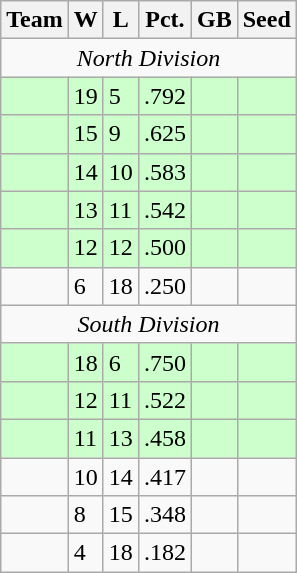<table class=wikitable>
<tr>
<th>Team</th>
<th>W</th>
<th>L</th>
<th>Pct.</th>
<th>GB</th>
<th>Seed</th>
</tr>
<tr>
<td colspan=6 align=center><em>North Division</em></td>
</tr>
<tr bgcolor="#ccffcc">
<td></td>
<td>19</td>
<td>5</td>
<td>.792</td>
<td></td>
<td></td>
</tr>
<tr bgcolor="#ccffcc">
<td></td>
<td>15</td>
<td>9</td>
<td>.625</td>
<td></td>
<td></td>
</tr>
<tr bgcolor="#ccffcc">
<td></td>
<td>14</td>
<td>10</td>
<td>.583</td>
<td></td>
<td></td>
</tr>
<tr bgcolor="#ccffcc">
<td></td>
<td>13</td>
<td>11</td>
<td>.542</td>
<td></td>
<td></td>
</tr>
<tr bgcolor="#ccffcc">
<td></td>
<td>12</td>
<td>12</td>
<td>.500</td>
<td></td>
<td></td>
</tr>
<tr>
<td></td>
<td>6</td>
<td>18</td>
<td>.250</td>
<td></td>
<td></td>
</tr>
<tr>
<td colspan=6 align=center><em>South Division</em></td>
</tr>
<tr bgcolor="#ccffcc">
<td></td>
<td>18</td>
<td>6</td>
<td>.750</td>
<td></td>
<td></td>
</tr>
<tr bgcolor="#ccffcc">
<td></td>
<td>12</td>
<td>11</td>
<td>.522</td>
<td></td>
<td></td>
</tr>
<tr bgcolor="#ccffcc">
<td></td>
<td>11</td>
<td>13</td>
<td>.458</td>
<td></td>
<td></td>
</tr>
<tr>
<td></td>
<td>10</td>
<td>14</td>
<td>.417</td>
<td></td>
<td></td>
</tr>
<tr>
<td></td>
<td>8</td>
<td>15</td>
<td>.348</td>
<td></td>
<td></td>
</tr>
<tr>
<td></td>
<td>4</td>
<td>18</td>
<td>.182</td>
<td></td>
<td></td>
</tr>
</table>
